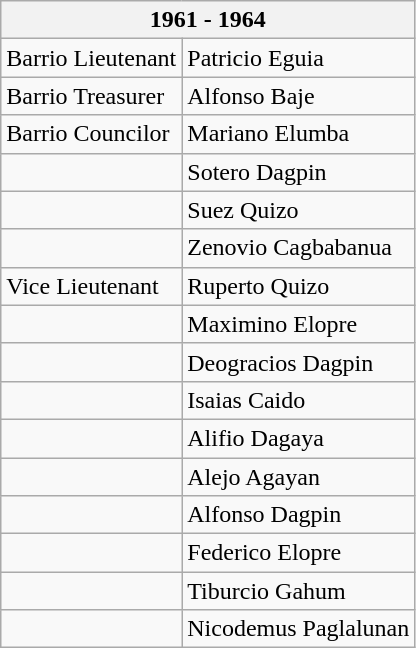<table class="wikitable mw-collapsible mw-collapsed">
<tr>
<th colspan="2">1961 - 1964</th>
</tr>
<tr>
<td>Barrio Lieutenant</td>
<td>Patricio Eguia</td>
</tr>
<tr>
<td>Barrio Treasurer</td>
<td>Alfonso Baje</td>
</tr>
<tr>
<td>Barrio Councilor</td>
<td>Mariano Elumba</td>
</tr>
<tr>
<td></td>
<td>Sotero Dagpin</td>
</tr>
<tr>
<td></td>
<td>Suez Quizo</td>
</tr>
<tr>
<td></td>
<td>Zenovio Cagbabanua</td>
</tr>
<tr>
<td>Vice Lieutenant</td>
<td>Ruperto Quizo</td>
</tr>
<tr>
<td></td>
<td>Maximino Elopre</td>
</tr>
<tr>
<td></td>
<td>Deogracios Dagpin</td>
</tr>
<tr>
<td></td>
<td>Isaias Caido</td>
</tr>
<tr>
<td></td>
<td>Alifio Dagaya</td>
</tr>
<tr>
<td></td>
<td>Alejo Agayan</td>
</tr>
<tr>
<td></td>
<td>Alfonso Dagpin</td>
</tr>
<tr>
<td></td>
<td>Federico Elopre</td>
</tr>
<tr>
<td></td>
<td>Tiburcio Gahum</td>
</tr>
<tr>
<td></td>
<td>Nicodemus Paglalunan</td>
</tr>
</table>
